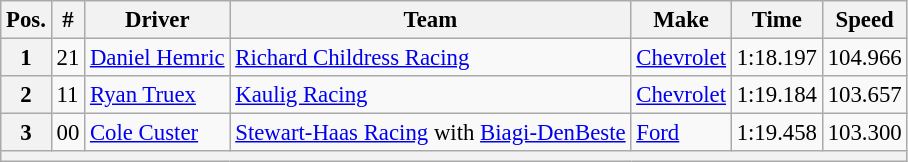<table class="wikitable" style="font-size:95%">
<tr>
<th>Pos.</th>
<th>#</th>
<th>Driver</th>
<th>Team</th>
<th>Make</th>
<th>Time</th>
<th>Speed</th>
</tr>
<tr>
<th>1</th>
<td>21</td>
<td><a href='#'>Daniel Hemric</a></td>
<td><a href='#'>Richard Childress Racing</a></td>
<td><a href='#'>Chevrolet</a></td>
<td>1:18.197</td>
<td>104.966</td>
</tr>
<tr>
<th>2</th>
<td>11</td>
<td><a href='#'>Ryan Truex</a></td>
<td><a href='#'>Kaulig Racing</a></td>
<td><a href='#'>Chevrolet</a></td>
<td>1:19.184</td>
<td>103.657</td>
</tr>
<tr>
<th>3</th>
<td>00</td>
<td><a href='#'>Cole Custer</a></td>
<td><a href='#'>Stewart-Haas Racing</a> with <a href='#'>Biagi-DenBeste</a></td>
<td><a href='#'>Ford</a></td>
<td>1:19.458</td>
<td>103.300</td>
</tr>
<tr>
<th colspan="7"></th>
</tr>
</table>
